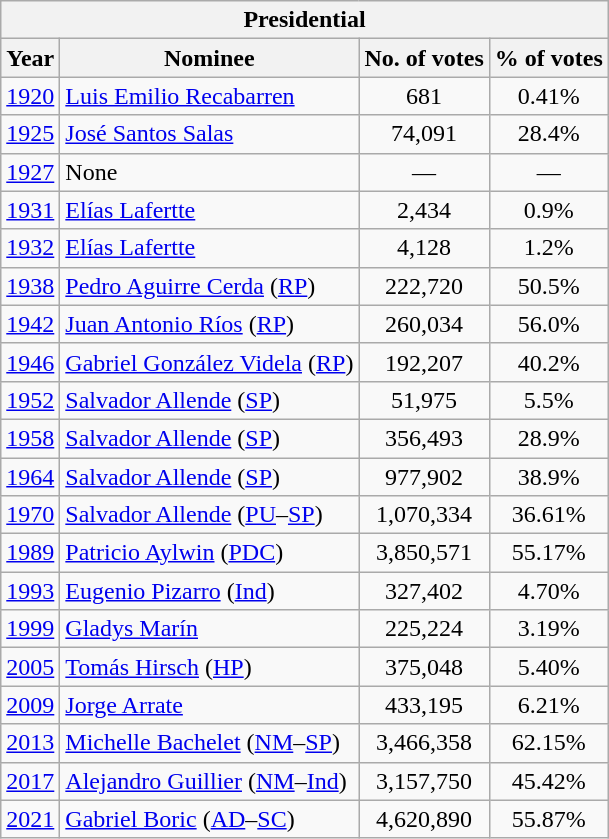<table class="sortable wikitable">
<tr>
<th colspan="4" class="unsortable">Presidential</th>
</tr>
<tr>
<th>Year</th>
<th>Nominee</th>
<th>No. of votes</th>
<th>% of votes</th>
</tr>
<tr>
<td align=center><a href='#'>1920</a></td>
<td align=left><a href='#'>Luis Emilio Recabarren</a></td>
<td align=center>681</td>
<td align=center>0.41%</td>
</tr>
<tr>
<td align=center><a href='#'>1925</a></td>
<td align=left><a href='#'>José Santos Salas</a></td>
<td align=center>74,091</td>
<td align=center>28.4%</td>
</tr>
<tr>
<td align=center><a href='#'>1927</a></td>
<td align=left>None</td>
<td align=center>—</td>
<td align=center>—</td>
</tr>
<tr>
<td align=center><a href='#'>1931</a></td>
<td align=left><a href='#'>Elías Lafertte</a></td>
<td align=center>2,434</td>
<td align=center>0.9%</td>
</tr>
<tr>
<td align=center><a href='#'>1932</a></td>
<td align=left><a href='#'>Elías Lafertte</a></td>
<td align=center>4,128</td>
<td align=center>1.2%</td>
</tr>
<tr>
<td align=center><a href='#'>1938</a></td>
<td align=left><a href='#'>Pedro Aguirre Cerda</a> (<a href='#'>RP</a>)</td>
<td align=center>222,720</td>
<td align=center>50.5%</td>
</tr>
<tr>
<td align=center><a href='#'>1942</a></td>
<td align=left><a href='#'>Juan Antonio Ríos</a> (<a href='#'>RP</a>)</td>
<td align=center>260,034</td>
<td align=center>56.0%</td>
</tr>
<tr>
<td align=center><a href='#'>1946</a></td>
<td align=center><a href='#'>Gabriel González Videla</a> (<a href='#'>RP</a>)</td>
<td align=center>192,207</td>
<td align=center>40.2%</td>
</tr>
<tr>
<td align=center><a href='#'>1952</a></td>
<td align=left><a href='#'>Salvador Allende</a> (<a href='#'>SP</a>)</td>
<td align=center>51,975</td>
<td align=center>5.5%</td>
</tr>
<tr>
<td align=center><a href='#'>1958</a></td>
<td align=left><a href='#'>Salvador Allende</a> (<a href='#'>SP</a>)</td>
<td align=center>356,493</td>
<td align=center>28.9%</td>
</tr>
<tr>
<td align=center><a href='#'>1964</a></td>
<td align=left><a href='#'>Salvador Allende</a> (<a href='#'>SP</a>)</td>
<td align=center>977,902</td>
<td align=center>38.9%</td>
</tr>
<tr>
<td align=center><a href='#'>1970</a></td>
<td align=left><a href='#'>Salvador Allende</a> (<a href='#'>PU</a>–<a href='#'>SP</a>)</td>
<td align=center>1,070,334</td>
<td align=center>36.61%</td>
</tr>
<tr>
<td align=center><a href='#'>1989</a></td>
<td align=left><a href='#'>Patricio Aylwin</a> (<a href='#'>PDC</a>)</td>
<td align=center>3,850,571</td>
<td align=center>55.17%</td>
</tr>
<tr>
<td align=center><a href='#'>1993</a></td>
<td align=left><a href='#'>Eugenio Pizarro</a> (<a href='#'>Ind</a>)</td>
<td align=center>327,402</td>
<td align=center>4.70%</td>
</tr>
<tr>
<td align=center><a href='#'>1999</a></td>
<td align=left><a href='#'>Gladys Marín</a></td>
<td align=center>225,224</td>
<td align=center>3.19%</td>
</tr>
<tr>
<td align=center><a href='#'>2005</a></td>
<td align=left><a href='#'>Tomás Hirsch</a> (<a href='#'>HP</a>)</td>
<td align=center>375,048</td>
<td align=center>5.40%</td>
</tr>
<tr>
<td align=center><a href='#'>2009</a></td>
<td align=left><a href='#'>Jorge Arrate</a></td>
<td align=center>433,195</td>
<td align=center>6.21%</td>
</tr>
<tr>
<td align=center><a href='#'>2013</a></td>
<td align=left><a href='#'>Michelle Bachelet</a> (<a href='#'>NM</a>–<a href='#'>SP</a>)</td>
<td align=center>3,466,358</td>
<td align=center>62.15%</td>
</tr>
<tr>
<td align=center><a href='#'>2017</a></td>
<td align=left><a href='#'>Alejandro Guillier</a> (<a href='#'>NM</a>–<a href='#'>Ind</a>)</td>
<td align=center>3,157,750</td>
<td align=center>45.42%</td>
</tr>
<tr>
<td align=center><a href='#'>2021</a></td>
<td align=left><a href='#'>Gabriel Boric</a> (<a href='#'>AD</a>–<a href='#'>SC</a>)</td>
<td align=center>4,620,890</td>
<td align=center>55.87%</td>
</tr>
</table>
